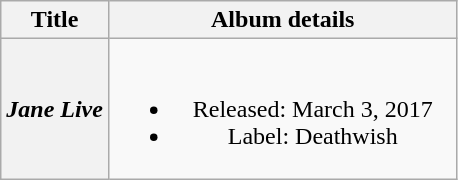<table class="wikitable plainrowheaders" style="text-align:center;">
<tr>
<th>Title</th>
<th width="225">Album details</th>
</tr>
<tr>
<th scope="row"><em>Jane Live</em></th>
<td><br><ul><li>Released: March 3, 2017</li><li>Label: Deathwish</li></ul></td>
</tr>
</table>
